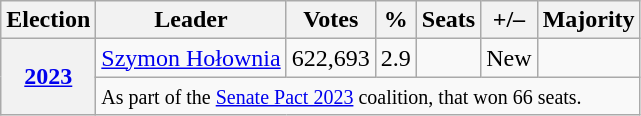<table class="wikitable">
<tr>
<th>Election</th>
<th>Leader</th>
<th>Votes</th>
<th>%</th>
<th>Seats</th>
<th>+/–</th>
<th>Majority</th>
</tr>
<tr>
<th rowspan="2"><a href='#'>2023</a></th>
<td><a href='#'>Szymon Hołownia</a></td>
<td>622,693</td>
<td>2.9</td>
<td></td>
<td>New</td>
<td></td>
</tr>
<tr>
<td colspan="6"><small>As part of the <a href='#'>Senate Pact 2023</a> coalition, that won 66 seats.</small></td>
</tr>
</table>
